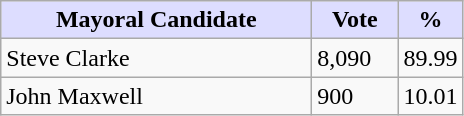<table class="wikitable">
<tr>
<th style="background:#ddf; width:200px;">Mayoral Candidate</th>
<th style="background:#ddf; width:50px;">Vote</th>
<th style="background:#ddf; width:30px;">%</th>
</tr>
<tr>
<td>Steve Clarke</td>
<td>8,090</td>
<td>89.99</td>
</tr>
<tr>
<td>John Maxwell</td>
<td>900</td>
<td>10.01</td>
</tr>
</table>
